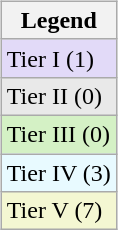<table width=43%>
<tr>
<td valign=top width=33% align=left><br><table class="wikitable sortable mw-collapsible mw-collapsed">
<tr>
<th>Legend</th>
</tr>
<tr style="background:#e9e9e9;">
<td style="background:#e2daf8;">Tier I (1)</td>
</tr>
<tr>
<td style="background:#e9e9e9;">Tier II (0)</td>
</tr>
<tr>
<td style="background:#d4f1c5;">Tier III (0)</td>
</tr>
<tr>
<td style="background:#e8faff;">Tier IV (3)</td>
</tr>
<tr>
<td style="background:#f4f7d2;">Tier V (7)</td>
</tr>
</table>
</td>
</tr>
</table>
